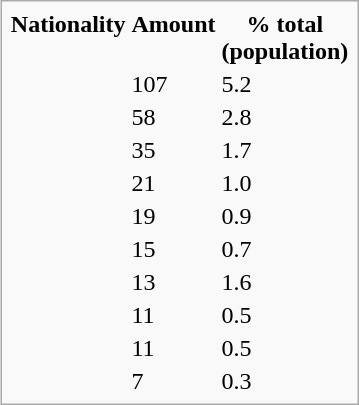<table class="infobox" style="float:right;">
<tr \>
<th>Nationality</th>
<th>Amount</th>
<th>% total<br>(population)</th>
</tr>
<tr>
<td></td>
<td>107</td>
<td>5.2</td>
</tr>
<tr>
<td></td>
<td>58</td>
<td>2.8</td>
</tr>
<tr>
<td></td>
<td>35</td>
<td>1.7</td>
</tr>
<tr>
<td></td>
<td>21</td>
<td>1.0</td>
</tr>
<tr>
<td></td>
<td>19</td>
<td>0.9</td>
</tr>
<tr>
<td></td>
<td>15</td>
<td>0.7</td>
</tr>
<tr>
<td></td>
<td>13</td>
<td>1.6</td>
</tr>
<tr>
<td></td>
<td>11</td>
<td>0.5</td>
</tr>
<tr>
<td></td>
<td>11</td>
<td>0.5</td>
</tr>
<tr>
<td></td>
<td>7</td>
<td>0.3</td>
</tr>
</table>
